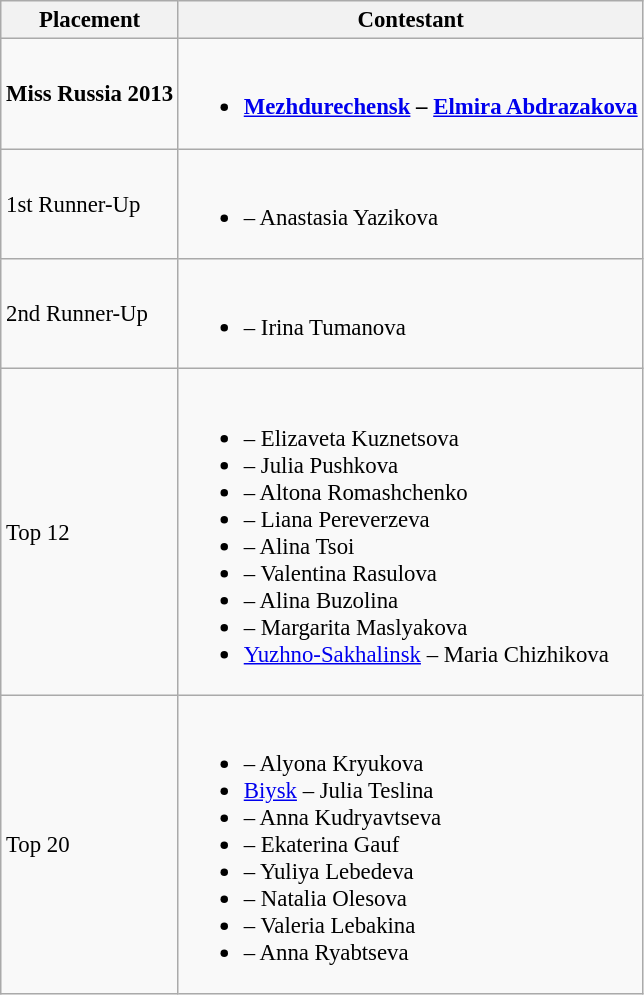<table class="wikitable sortable" style="font-size: 95%;">
<tr>
<th>Placement</th>
<th>Contestant</th>
</tr>
<tr>
<td><strong> Miss Russia 2013</strong></td>
<td><br><ul><li> <strong><a href='#'>Mezhdurechensk</a> – <a href='#'>Elmira Abdrazakova</a></strong></li></ul></td>
</tr>
<tr>
<td>1st Runner-Up</td>
<td><br><ul><li> – Anastasia Yazikova</li></ul></td>
</tr>
<tr>
<td>2nd Runner-Up</td>
<td><br><ul><li> – Irina Tumanova</li></ul></td>
</tr>
<tr>
<td>Top 12</td>
<td><br><ul><li> – Elizaveta Kuznetsova</li><li> – Julia Pushkova</li><li> – Altona Romashchenko</li><li> – Liana Pereverzeva</li><li> – Alina Tsoi</li><li> – Valentina Rasulova</li><li> – Alina Buzolina</li><li> – Margarita Maslyakova</li><li>  <a href='#'>Yuzhno-Sakhalinsk</a> – Maria Chizhikova</li></ul></td>
</tr>
<tr>
<td>Top 20</td>
<td><br><ul><li> – Alyona Kryukova</li><li><a href='#'>Biysk</a> – Julia Teslina</li><li> – Anna Kudryavtseva</li><li> – Ekaterina Gauf</li><li> – Yuliya Lebedeva</li><li> – Natalia Olesova</li><li> – Valeria Lebakina</li><li> – Anna Ryabtseva</li></ul></td>
</tr>
</table>
